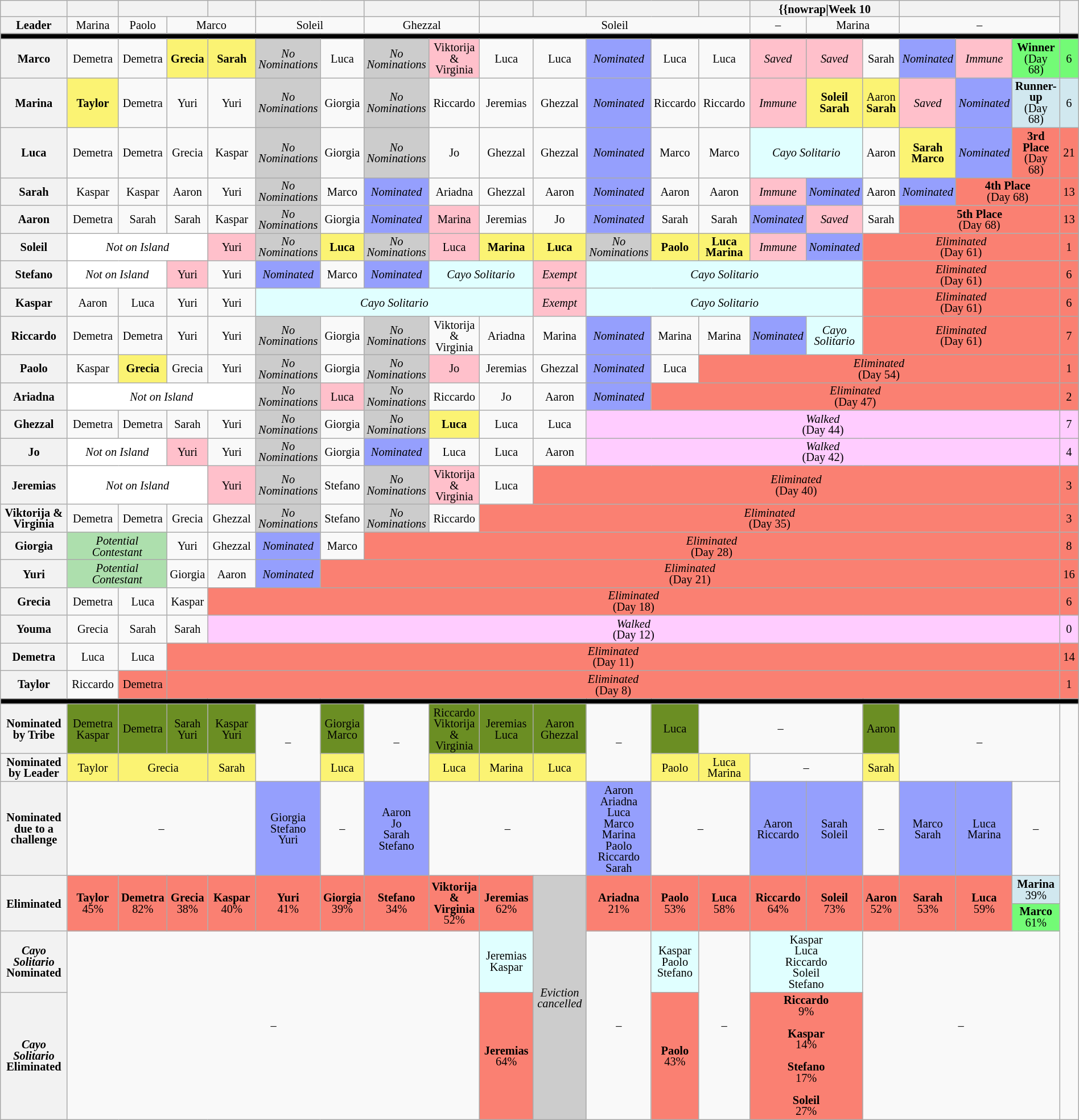<table class="wikitable" style="font-size:85%; width:100%; text-align:center; margin-left: auto; margin-right: auto;; line-height:13px;">
<tr>
<th style="width: 10%;"></th>
<th style="width: 7%;"></th>
<th colspan="2" style="width: 7%;"></th>
<th style="width: 7%;"></th>
<th colspan="2"></th>
<th colspan="2"></th>
<th style="width: 7%;"></th>
<th style="width: 7%;"></th>
<th colspan="2"></th>
<th style="width: 7%;"></th>
<th colspan="3">{{nowrap|Week 10</th>
<th colspan="3"></th>
<th rowspan="2" style="width: 3%;"></th>
</tr>
<tr>
<th>Leader</th>
<td>Marina</td>
<td>Paolo</td>
<td colspan="2">Marco</td>
<td colspan="2">Soleil</td>
<td colspan="2">Ghezzal</td>
<td colspan="5">Soleil</td>
<td>–</td>
<td colspan="2">Marina</td>
<td colspan="3">–</td>
</tr>
<tr>
<th colspan="21" style="background:#000;"></th>
</tr>
<tr>
<th>Marco</th>
<td>Demetra</td>
<td>Demetra</td>
<td style="background:#FBF373"><strong>Grecia</strong></td>
<td style="background:#FBF373"><strong>Sarah</strong></td>
<td style="background:#CCC"><em>No<br>Nominations</em></td>
<td>Luca</td>
<td style="background:#CCC"><em>No<br>Nominations</em></td>
<td style="background:pink;">Viktorija & Virginia</td>
<td>Luca</td>
<td>Luca</td>
<td style="background:#959FFD"><em>Nominated</em></td>
<td>Luca</td>
<td>Luca</td>
<td style="background:pink;"><em>Saved</em></td>
<td style="background:pink;"><em>Saved</em></td>
<td>Sarah</td>
<td style="background:#959FFD"><em>Nominated</em></td>
<td style="background:pink;"><em>Immune</em></td>
<td style="background:#73fb76;"><strong>Winner</strong><br>(Day 68)</td>
<td style="background:#73fb76;">6</td>
</tr>
<tr>
<th>Marina</th>
<td style="background:#FBF373"><strong>Taylor</strong></td>
<td>Demetra</td>
<td>Yuri</td>
<td>Yuri</td>
<td style="background:#CCC"><em>No<br>Nominations</em></td>
<td>Giorgia</td>
<td style="background:#CCC"><em>No<br>Nominations</em></td>
<td>Riccardo</td>
<td>Jeremias</td>
<td>Ghezzal</td>
<td style="background:#959FFD"><em>Nominated</em></td>
<td>Riccardo</td>
<td>Riccardo</td>
<td style="background:pink;"><em>Immune</em></td>
<td style="background:#FBF373"><strong>Soleil<br>Sarah</strong></td>
<td style="background:#FBF373">Aaron<br><strong>Sarah</strong></td>
<td style="background:pink;"><em>Saved</em></td>
<td style="background:#959FFD"><em>Nominated</em></td>
<td style="background:#d1e8ef;"><strong>Runner-up</strong><br>(Day 68)</td>
<td style="background:#d1e8ef;">6</td>
</tr>
<tr>
<th>Luca</th>
<td>Demetra</td>
<td>Demetra</td>
<td>Grecia</td>
<td>Kaspar</td>
<td style="background:#CCC"><em>No<br>Nominations</em></td>
<td>Giorgia</td>
<td style="background:#CCC"><em>No<br>Nominations</em></td>
<td>Jo</td>
<td>Ghezzal</td>
<td>Ghezzal</td>
<td style="background:#959FFD"><em>Nominated</em></td>
<td>Marco</td>
<td>Marco</td>
<td colspan="2" style="background:#E0FFFF"><em>Cayo Solitario</em></td>
<td>Aaron</td>
<td style="background:#FBF373"><strong>Sarah<br>Marco</strong></td>
<td style="background:#959FFD"><em>Nominated</em></td>
<td style="background:salmon;"><strong>3rd Place</strong><br>(Day 68)</td>
<td style="background:salmon;">21</td>
</tr>
<tr>
<th>Sarah</th>
<td>Kaspar</td>
<td>Kaspar</td>
<td>Aaron</td>
<td>Yuri</td>
<td style="background:#CCC"><em>No<br>Nominations</em></td>
<td>Marco</td>
<td style="background:#959FFD"><em>Nominated</em></td>
<td>Ariadna</td>
<td>Ghezzal</td>
<td>Aaron</td>
<td style="background:#959FFD"><em>Nominated</em></td>
<td>Aaron</td>
<td>Aaron</td>
<td style="background:pink;"><em>Immune</em></td>
<td style="background:#959FFD"><em>Nominated</em></td>
<td>Aaron</td>
<td style="background:#959FFD"><em>Nominated</em></td>
<td colspan="2" style="background:salmon;"><strong>4th Place</strong><br>(Day 68)</td>
<td style="background:salmon;">13</td>
</tr>
<tr>
<th>Aaron</th>
<td>Demetra</td>
<td>Sarah</td>
<td>Sarah</td>
<td>Kaspar</td>
<td style="background:#CCC"><em>No<br>Nominations</em></td>
<td>Giorgia</td>
<td style="background:#959FFD"><em>Nominated</em></td>
<td style="background:pink;">Marina</td>
<td>Jeremias</td>
<td>Jo</td>
<td style="background:#959FFD"><em>Nominated</em></td>
<td>Sarah</td>
<td>Sarah</td>
<td style="background:#959FFD"><em>Nominated</em></td>
<td style="background:pink;"><em>Saved</em></td>
<td>Sarah</td>
<td colspan="3" style="background:salmon;"><strong>5th Place</strong><br>(Day 68)</td>
<td style="background:salmon;">13</td>
</tr>
<tr>
<th>Soleil</th>
<td colspan="3" style="background:white"><em>Not on Island</em></td>
<td style="background:pink;">Yuri</td>
<td style="background:#CCC"><em>No<br>Nominations</em></td>
<td style="background:#FBF373"><strong>Luca</strong></td>
<td style="background:#CCC"><em>No<br>Nominations</em></td>
<td style="background:pink;">Luca</td>
<td style="background:#FBF373"><strong>Marina</strong></td>
<td style="background:#FBF373"><strong>Luca</strong></td>
<td style="background:#CCC"><em>No<br>Nominations</em></td>
<td style="background:#FBF373"><strong>Paolo</strong></td>
<td style="background:#FBF373"><strong>Luca<br>Marina</strong></td>
<td style="background:pink;"><em>Immune</em></td>
<td style="background:#959FFD"><em>Nominated</em></td>
<td colspan="4" style="background:salmon;"><em>Eliminated</em><br>(Day 61)</td>
<td style="background:salmon;">1</td>
</tr>
<tr>
<th>Stefano</th>
<td colspan="2" style="background:white"><em>Not on Island</em></td>
<td style="background:pink;">Yuri</td>
<td>Yuri</td>
<td style="background:#959FFD"><em>Nominated</em></td>
<td>Marco</td>
<td style="background:#959FFD"><em>Nominated</em></td>
<td colspan="2" style="background:#E0FFFF"><em>Cayo Solitario</em></td>
<td style="background:pink;"><em>Exempt</em></td>
<td colspan="5" style="background:#E0FFFF"><em>Cayo Solitario</em></td>
<td colspan="4" style="background:salmon;"><em>Eliminated</em><br>(Day 61)</td>
<td style="background:salmon;">6</td>
</tr>
<tr>
<th>Kaspar</th>
<td>Aaron</td>
<td>Luca</td>
<td>Yuri</td>
<td>Yuri</td>
<td colspan="5" style="background:#E0FFFF"><em>Cayo Solitario</em></td>
<td style="background:pink;"><em>Exempt</em></td>
<td colspan="5" style="background:#E0FFFF"><em>Cayo Solitario</em></td>
<td colspan="4" style="background:salmon;"><em>Eliminated</em><br>(Day 61)</td>
<td style="background:salmon;">6</td>
</tr>
<tr>
<th>Riccardo</th>
<td>Demetra</td>
<td>Demetra</td>
<td>Yuri</td>
<td>Yuri</td>
<td style="background:#CCC"><em>No<br>Nominations</em></td>
<td>Giorgia</td>
<td style="background:#CCC"><em>No<br>Nominations</em></td>
<td>Viktorija & Virginia</td>
<td>Ariadna</td>
<td>Marina</td>
<td style="background:#959FFD"><em>Nominated</em></td>
<td>Marina</td>
<td>Marina</td>
<td style="background:#959FFD"><em>Nominated</em></td>
<td style="background:#E0FFFF"><em>Cayo Solitario</em></td>
<td colspan="4" style="background:salmon;"><em>Eliminated</em><br>(Day 61)</td>
<td style="background:salmon;">7</td>
</tr>
<tr>
<th>Paolo</th>
<td>Kaspar</td>
<td style="background:#FBF373"><strong>Grecia</strong></td>
<td>Grecia</td>
<td>Yuri</td>
<td style="background:#CCC"><em>No<br>Nominations</em></td>
<td>Giorgia</td>
<td style="background:#CCC"><em>No<br>Nominations</em></td>
<td style="background:pink;">Jo</td>
<td>Jeremias</td>
<td>Ghezzal</td>
<td style="background:#959FFD"><em>Nominated</em></td>
<td>Luca</td>
<td colspan="7" style="background:salmon;"><em>Eliminated</em><br>(Day 54)</td>
<td style="background:salmon;">1</td>
</tr>
<tr>
<th>Ariadna</th>
<td colspan="4" style="background:white"><em>Not on Island</em></td>
<td style="background:#CCC"><em>No<br>Nominations</em></td>
<td style="background:pink;">Luca</td>
<td style="background:#CCC"><em>No<br>Nominations</em></td>
<td>Riccardo</td>
<td>Jo</td>
<td>Aaron</td>
<td style="background:#959FFD"><em>Nominated</em></td>
<td colspan="8" style="background:salmon;"><em>Eliminated</em><br>(Day 47)</td>
<td style="background:salmon;">2</td>
</tr>
<tr>
<th>Ghezzal</th>
<td>Demetra</td>
<td>Demetra</td>
<td>Sarah</td>
<td>Yuri</td>
<td style="background:#CCC"><em>No<br>Nominations</em></td>
<td>Giorgia</td>
<td style="background:#CCC"><em>No<br>Nominations</em></td>
<td style="background:#FBF373"><strong>Luca</strong></td>
<td>Luca</td>
<td>Luca</td>
<td colspan="9" style="background:#fcf;"><em>Walked</em><br>(Day 44)</td>
<td style="background:#fcf;">7</td>
</tr>
<tr>
<th>Jo</th>
<td colspan="2" style="background:white"><em>Not on Island</em></td>
<td style="background:pink;">Yuri</td>
<td>Yuri</td>
<td style="background:#CCC"><em>No<br>Nominations</em></td>
<td>Giorgia</td>
<td style="background:#959FFD"><em>Nominated</em></td>
<td>Luca</td>
<td>Luca</td>
<td>Aaron</td>
<td colspan="9" style="background: #fcf;"><em>Walked</em><br>(Day 42)</td>
<td style="background: #fcf;">4</td>
</tr>
<tr>
<th>Jeremias</th>
<td colspan="3" style="background:white"><em>Not on Island</em></td>
<td style="background:pink;">Yuri</td>
<td style="background:#CCC"><em>No<br>Nominations</em></td>
<td>Stefano</td>
<td style="background:#CCC"><em>No<br>Nominations</em></td>
<td style="background:pink;">Viktorija & Virginia</td>
<td>Luca</td>
<td colspan="10" style="background:salmon;"><em>Eliminated</em><br>(Day 40)</td>
<td style="background:salmon;">3</td>
</tr>
<tr>
<th>Viktorija & Virginia</th>
<td>Demetra</td>
<td>Demetra</td>
<td>Grecia</td>
<td>Ghezzal</td>
<td style="background:#CCC"><em>No<br>Nominations</em></td>
<td>Stefano</td>
<td style="background:#CCC"><em>No<br>Nominations</em></td>
<td>Riccardo</td>
<td colspan="11" style="background:salmon;"><em>Eliminated</em><br>(Day 35)</td>
<td style="background:salmon;">3</td>
</tr>
<tr>
<th>Giorgia</th>
<td colspan="2" style="background:#ADDFAD"><em>Potential Contestant</em></td>
<td>Yuri</td>
<td>Ghezzal</td>
<td style="background:#959FFD"><em>Nominated</em></td>
<td>Marco</td>
<td colspan="13" style="background:salmon;"><em>Eliminated</em><br>(Day 28)</td>
<td style="background:salmon;">8</td>
</tr>
<tr>
<th>Yuri</th>
<td colspan="2" style="background:#ADDFAD"><em>Potential Contestant</em></td>
<td>Giorgia</td>
<td>Aaron</td>
<td style="background:#959FFD"><em>Nominated</em></td>
<td colspan="14" style="background:salmon;"><em>Eliminated</em><br>(Day 21)</td>
<td style="background:salmon;">16</td>
</tr>
<tr>
<th>Grecia</th>
<td>Demetra</td>
<td>Luca</td>
<td>Kaspar</td>
<td colspan="16" style="background:salmon;"><em>Eliminated</em><br>(Day 18)</td>
<td style="background:salmon;">6</td>
</tr>
<tr>
<th>Youma</th>
<td>Grecia</td>
<td>Sarah</td>
<td>Sarah</td>
<td colspan="16" style="background:#fcf;"><em>Walked</em><br>(Day 12)</td>
<td style="background:#fcf;">0</td>
</tr>
<tr>
<th>Demetra</th>
<td>Luca</td>
<td>Luca</td>
<td colspan="17" style="background:salmon;"><em>Eliminated</em><br>(Day 11)</td>
<td style="background:salmon;">14</td>
</tr>
<tr>
<th>Taylor</th>
<td>Riccardo</td>
<td style="background:salmon;">Demetra</td>
<td colspan="17" style="background:salmon;"><em>Eliminated</em><br>(Day 8)</td>
<td style="background:salmon;">1</td>
</tr>
<tr>
<th colspan="21" style="background:#000;"></th>
</tr>
<tr>
<th>Nominated by Tribe</th>
<td style="background:#6B8E23;">Demetra<br>Kaspar</td>
<td style="background:#6B8E23;">Demetra</td>
<td style="background:#6B8E23;">Sarah<br>Yuri</td>
<td style="background:#6B8E23;">Kaspar<br>Yuri</td>
<td rowspan="2">–</td>
<td style="background:#6B8E23;">Giorgia<br>Marco</td>
<td rowspan="2">–</td>
<td style="background:#6B8E23;">Riccardo<br>Viktorija & Virginia</td>
<td style="background:#6B8E23;">Jeremias<br>Luca</td>
<td style="background:#6B8E23;">Aaron<br>Ghezzal</td>
<td rowspan="2">–</td>
<td style="background:#6B8E23;">Luca</td>
<td colspan="3">–</td>
<td style="background:#6B8E23;">Aaron</td>
<td colspan="3" rowspan="2">–</td>
</tr>
<tr>
<th>Nominated by Leader</th>
<td style="background:#FBF373;">Taylor</td>
<td colspan="2" style="background:#FBF373;">Grecia</td>
<td style="background:#FBF373;">Sarah</td>
<td style="background:#FBF373;">Luca</td>
<td style="background:#FBF373;">Luca</td>
<td style="background:#FBF373;">Marina</td>
<td style="background:#FBF373;">Luca</td>
<td style="background:#FBF373;">Paolo</td>
<td style="background:#FBF373;">Luca<br>Marina</td>
<td colspan="2">–</td>
<td style="background:#FBF373;">Sarah</td>
</tr>
<tr>
<th>Nominated due to a challenge</th>
<td colspan="4">–</td>
<td style="background:#959FFD">Giorgia<br>Stefano<br>Yuri</td>
<td>–</td>
<td style="background:#959FFD">Aaron<br>Jo<br>Sarah<br>Stefano</td>
<td colspan="3">–</td>
<td style="background:#959FFD">Aaron<br>Ariadna<br>Luca<br>Marco<br>Marina<br>Paolo<br>Riccardo<br>Sarah</td>
<td colspan="2">–</td>
<td style="background:#959FFD">Aaron<br>Riccardo</td>
<td style="background:#959FFD">Sarah<br>Soleil</td>
<td>–</td>
<td style="background:#959FFD">Marco<br>Sarah</td>
<td style="background:#959FFD">Luca<br>Marina</td>
<td>–</td>
</tr>
<tr>
<th rowspan="2">Eliminated</th>
<td rowspan="2" style="background:salmon;"><strong>Taylor</strong><br>45%</td>
<td rowspan="2" style="background:salmon;"><strong>Demetra</strong><br> 82%</td>
<td rowspan="2" style="background:salmon;"><strong>Grecia</strong> <br> 38%</td>
<td rowspan="2" style="background:salmon;"><strong>Kaspar</strong> <br> 40%</td>
<td rowspan="2" style="background:salmon;"><strong>Yuri</strong><br>41%</td>
<td rowspan="2" style="background:salmon;"><strong>Giorgia</strong><br>39%</td>
<td rowspan="2" style="background:salmon;"><strong>Stefano</strong><br>34%</td>
<td rowspan="2" style="background:salmon;"><strong>Viktorija & Virginia</strong><br>52%</td>
<td rowspan="2" style="background:salmon;"><strong>Jeremias</strong><br>62%</td>
<td rowspan="4" style="background:#ccc;"><em>Eviction cancelled</em></td>
<td rowspan="2" style="background:salmon;"><strong>Ariadna</strong><br>21%</td>
<td rowspan="2" style="background:salmon;"><strong>Paolo</strong><br>53%</td>
<td rowspan="2" style="background:salmon;"><strong>Luca</strong> <br>58%</td>
<td rowspan="2" style="background:salmon;"><strong>Riccardo</strong> <br>64%</td>
<td rowspan="2" style="background:salmon;"><strong>Soleil</strong> <br>73%</td>
<td rowspan="2" style="background:salmon; text-align:center;"><strong>Aaron</strong> <br>52%</td>
<td rowspan="2" style="background:salmon; text-align:center;"><strong>Sarah</strong> <br>53%</td>
<td rowspan="2" style="background:salmon; text-align:center;"><strong>Luca</strong> <br>59%</td>
<td style="background: #D1E8EF;"><strong>Marina</strong><br>39%<br></td>
</tr>
<tr>
<td style="background: #73FB76;"><strong>Marco</strong><br>61%<br></td>
</tr>
<tr>
<th><em>Cayo Solitario</em><br>Nominated</th>
<td colspan="8" rowspan="2">–</td>
<td style="background:#E0FFFF">Jeremias<br> Kaspar</td>
<td rowspan="2">–</td>
<td style="background:#E0FFFF">Kaspar<br> Paolo<br>Stefano</td>
<td rowspan="2">–</td>
<td colspan="2" style="background:#E0FFFF">Kaspar<br> Luca<br> Riccardo<br> Soleil<br> Stefano</td>
<td colspan="4" rowspan="2">–</td>
</tr>
<tr>
<th><em>Cayo Solitario</em><br>Eliminated</th>
<td style="background:salmon;"><strong>Jeremias</strong> <br>64%</td>
<td style="background:salmon;"><strong>Paolo</strong> <br>43%</td>
<td colspan="2" style="background:salmon;"><strong>Riccardo</strong><br>9%<br><br> <strong>Kaspar</strong> <br>14%<br><br> <strong>Stefano</strong> <br>17%<br><br> <strong>Soleil</strong> <br>27%<br></td>
</tr>
</table>
